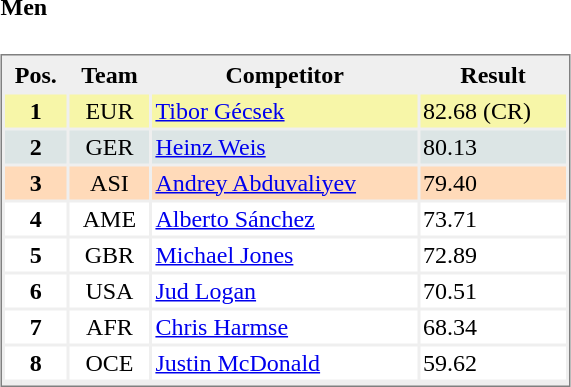<table>
<tr>
<td valign="top"><br><h4>Men</h4><table style="border-style:solid;border-width:1px;border-color:#808080;background-color:#EFEFEF" cellspacing="2" cellpadding="2" width="380px">
<tr bgcolor="#EFEFEF">
<th>Pos.</th>
<th>Team</th>
<th>Competitor</th>
<th>Result</th>
</tr>
<tr align="center" valign="top" bgcolor="#F7F6A8">
<th>1</th>
<td>EUR</td>
<td align="left"><a href='#'>Tibor Gécsek</a></td>
<td align="left">82.68 (CR)</td>
</tr>
<tr align="center" valign="top" bgcolor="#DCE5E5">
<th>2</th>
<td>GER</td>
<td align="left"><a href='#'>Heinz Weis</a></td>
<td align="left">80.13</td>
</tr>
<tr align="center" valign="top" bgcolor="#FFDAB9">
<th>3</th>
<td>ASI</td>
<td align="left"><a href='#'>Andrey Abduvaliyev</a></td>
<td align="left">79.40</td>
</tr>
<tr align="center" valign="top" bgcolor="#FFFFFF">
<th>4</th>
<td>AME</td>
<td align="left"><a href='#'>Alberto Sánchez</a></td>
<td align="left">73.71</td>
</tr>
<tr align="center" valign="top" bgcolor="#FFFFFF">
<th>5</th>
<td>GBR</td>
<td align="left"><a href='#'>Michael Jones</a></td>
<td align="left">72.89</td>
</tr>
<tr align="center" valign="top" bgcolor="#FFFFFF">
<th>6</th>
<td>USA</td>
<td align="left"><a href='#'>Jud Logan</a></td>
<td align="left">70.51</td>
</tr>
<tr align="center" valign="top" bgcolor="#FFFFFF">
<th>7</th>
<td>AFR</td>
<td align="left"><a href='#'>Chris Harmse</a></td>
<td align="left">68.34</td>
</tr>
<tr align="center" valign="top" bgcolor="#FFFFFF">
<th>8</th>
<td>OCE</td>
<td align="left"><a href='#'>Justin McDonald</a></td>
<td align="left">59.62</td>
</tr>
<tr align="center" valign="top" bgcolor="#FFFFFF">
</tr>
</table>
</td>
<td width="50"> </td>
<td valign="top"></td>
</tr>
</table>
